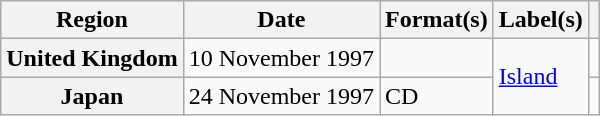<table class="wikitable plainrowheaders">
<tr>
<th scope="col">Region</th>
<th scope="col">Date</th>
<th scope="col">Format(s)</th>
<th scope="col">Label(s)</th>
<th scope="col"></th>
</tr>
<tr>
<th scope="row">United Kingdom</th>
<td>10 November 1997</td>
<td></td>
<td rowspan="2"><a href='#'>Island</a></td>
<td></td>
</tr>
<tr>
<th scope="row">Japan</th>
<td>24 November 1997</td>
<td>CD</td>
<td></td>
</tr>
</table>
